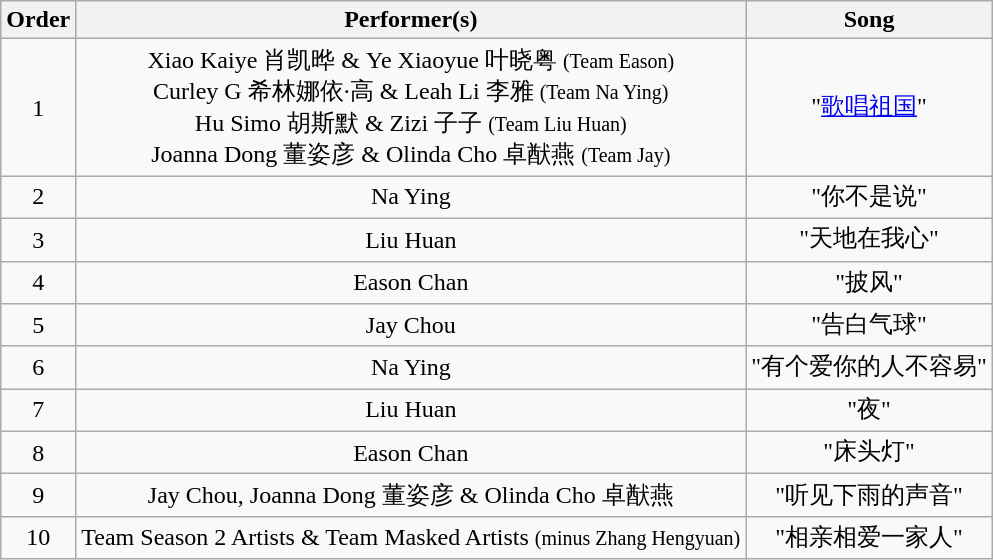<table class="wikitable" style="text-align:center;">
<tr>
<th>Order</th>
<th>Performer(s)</th>
<th>Song</th>
</tr>
<tr>
<td>1</td>
<td>Xiao Kaiye 肖凯晔 & Ye Xiaoyue 叶晓粤 <small>(Team Eason)</small><br>Curley G 希林娜依·高 & Leah Li 李雅 <small>(Team Na Ying)</small><br>Hu Simo 胡斯默 & Zizi 子子 <small>(Team Liu Huan)</small><br>Joanna Dong 董姿彦 & Olinda Cho 卓猷燕 <small>(Team Jay)</small></td>
<td>"<a href='#'>歌唱祖国</a>"</td>
</tr>
<tr>
<td>2</td>
<td>Na Ying</td>
<td>"你不是说"</td>
</tr>
<tr>
<td>3</td>
<td>Liu Huan</td>
<td>"天地在我心"</td>
</tr>
<tr>
<td>4</td>
<td>Eason Chan</td>
<td>"披风"</td>
</tr>
<tr>
<td>5</td>
<td>Jay Chou</td>
<td>"告白气球"</td>
</tr>
<tr>
<td>6</td>
<td>Na Ying</td>
<td>"有个爱你的人不容易"</td>
</tr>
<tr>
<td>7</td>
<td>Liu Huan</td>
<td>"夜"</td>
</tr>
<tr>
<td>8</td>
<td>Eason Chan</td>
<td>"床头灯"</td>
</tr>
<tr>
<td>9</td>
<td>Jay Chou, Joanna Dong 董姿彦 & Olinda Cho 卓猷燕</td>
<td>"听见下雨的声音"</td>
</tr>
<tr>
<td>10</td>
<td>Team Season 2 Artists & Team Masked Artists <small>(minus Zhang Hengyuan)</small></td>
<td>"相亲相爱一家人"</td>
</tr>
</table>
